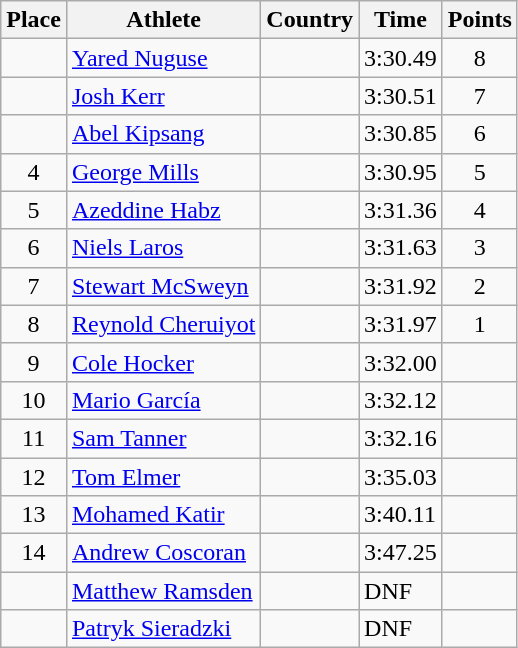<table class="wikitable">
<tr>
<th>Place</th>
<th>Athlete</th>
<th>Country</th>
<th>Time</th>
<th>Points</th>
</tr>
<tr>
<td align=center></td>
<td><a href='#'>Yared Nuguse</a></td>
<td></td>
<td>3:30.49</td>
<td align=center>8</td>
</tr>
<tr>
<td align=center></td>
<td><a href='#'>Josh Kerr</a></td>
<td></td>
<td>3:30.51</td>
<td align=center>7</td>
</tr>
<tr>
<td align=center></td>
<td><a href='#'>Abel Kipsang</a></td>
<td></td>
<td>3:30.85</td>
<td align=center>6</td>
</tr>
<tr>
<td align=center>4</td>
<td><a href='#'>George Mills</a></td>
<td></td>
<td>3:30.95</td>
<td align=center>5</td>
</tr>
<tr>
<td align=center>5</td>
<td><a href='#'>Azeddine Habz</a></td>
<td></td>
<td>3:31.36</td>
<td align=center>4</td>
</tr>
<tr>
<td align=center>6</td>
<td><a href='#'>Niels Laros</a></td>
<td></td>
<td>3:31.63</td>
<td align=center>3</td>
</tr>
<tr>
<td align=center>7</td>
<td><a href='#'>Stewart McSweyn</a></td>
<td></td>
<td>3:31.92</td>
<td align=center>2</td>
</tr>
<tr>
<td align=center>8</td>
<td><a href='#'>Reynold Cheruiyot</a></td>
<td></td>
<td>3:31.97</td>
<td align=center>1</td>
</tr>
<tr>
<td align=center>9</td>
<td><a href='#'>Cole Hocker</a></td>
<td></td>
<td>3:32.00</td>
<td align=center></td>
</tr>
<tr>
<td align=center>10</td>
<td><a href='#'>Mario García</a></td>
<td></td>
<td>3:32.12</td>
<td align=center></td>
</tr>
<tr>
<td align=center>11</td>
<td><a href='#'>Sam Tanner</a></td>
<td></td>
<td>3:32.16</td>
<td align=center></td>
</tr>
<tr>
<td align=center>12</td>
<td><a href='#'>Tom Elmer</a></td>
<td></td>
<td>3:35.03</td>
<td align=center></td>
</tr>
<tr>
<td align=center>13</td>
<td><a href='#'>Mohamed Katir</a></td>
<td></td>
<td>3:40.11</td>
<td align=center></td>
</tr>
<tr>
<td align=center>14</td>
<td><a href='#'>Andrew Coscoran</a></td>
<td></td>
<td>3:47.25</td>
<td align=center></td>
</tr>
<tr>
<td align=center></td>
<td><a href='#'>Matthew Ramsden</a></td>
<td></td>
<td>DNF</td>
<td align=center></td>
</tr>
<tr>
<td align=center></td>
<td><a href='#'>Patryk Sieradzki</a></td>
<td></td>
<td>DNF</td>
<td align=center></td>
</tr>
</table>
